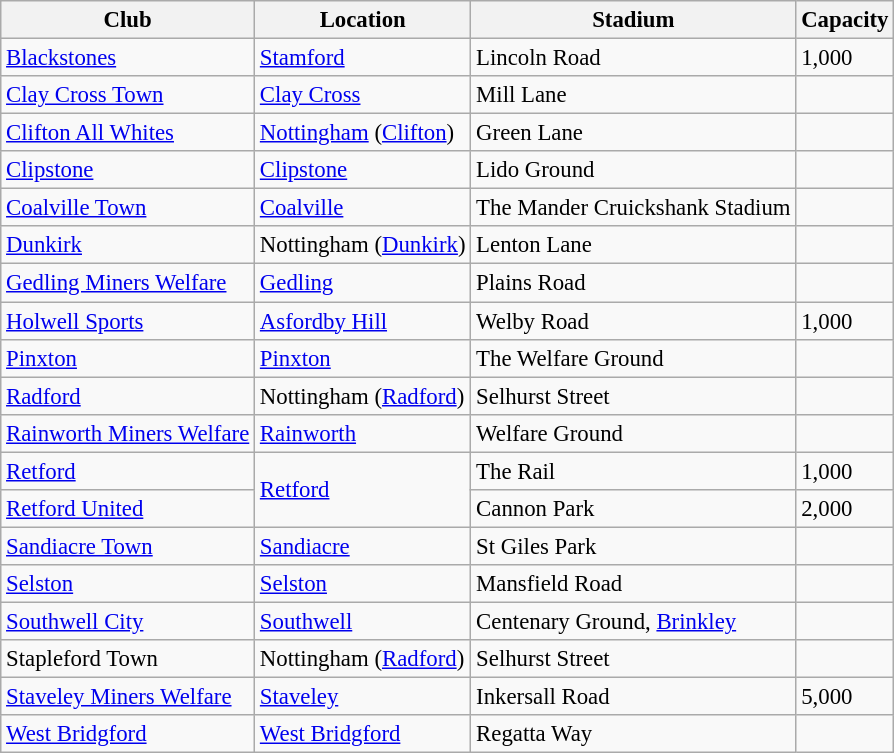<table class="wikitable sortable" style="font-size:95%">
<tr>
<th>Club</th>
<th>Location</th>
<th>Stadium</th>
<th>Capacity</th>
</tr>
<tr>
<td><a href='#'>Blackstones</a></td>
<td><a href='#'>Stamford</a></td>
<td>Lincoln Road</td>
<td>1,000</td>
</tr>
<tr>
<td><a href='#'>Clay Cross Town</a></td>
<td><a href='#'>Clay Cross</a></td>
<td>Mill Lane</td>
<td></td>
</tr>
<tr>
<td><a href='#'>Clifton All Whites</a></td>
<td><a href='#'>Nottingham</a> (<a href='#'>Clifton</a>)</td>
<td>Green Lane</td>
<td></td>
</tr>
<tr>
<td><a href='#'>Clipstone</a></td>
<td><a href='#'>Clipstone</a></td>
<td>Lido Ground</td>
<td></td>
</tr>
<tr>
<td><a href='#'>Coalville Town</a></td>
<td><a href='#'>Coalville</a></td>
<td>The Mander Cruickshank Stadium</td>
<td></td>
</tr>
<tr>
<td><a href='#'>Dunkirk</a></td>
<td>Nottingham (<a href='#'>Dunkirk</a>)</td>
<td>Lenton Lane</td>
<td></td>
</tr>
<tr>
<td><a href='#'>Gedling Miners Welfare</a></td>
<td><a href='#'>Gedling</a></td>
<td>Plains Road</td>
<td></td>
</tr>
<tr>
<td><a href='#'>Holwell Sports</a></td>
<td><a href='#'>Asfordby Hill</a></td>
<td>Welby Road</td>
<td>1,000</td>
</tr>
<tr>
<td><a href='#'>Pinxton</a></td>
<td><a href='#'>Pinxton</a></td>
<td>The Welfare Ground</td>
</tr>
<tr>
<td><a href='#'>Radford</a></td>
<td>Nottingham (<a href='#'>Radford</a>)</td>
<td>Selhurst Street</td>
<td></td>
</tr>
<tr>
<td><a href='#'>Rainworth Miners Welfare</a></td>
<td><a href='#'>Rainworth</a></td>
<td>Welfare Ground</td>
<td></td>
</tr>
<tr>
<td><a href='#'>Retford</a></td>
<td rowspan=2><a href='#'>Retford</a></td>
<td>The Rail</td>
<td>1,000</td>
</tr>
<tr>
<td><a href='#'>Retford United</a></td>
<td>Cannon Park</td>
<td>2,000</td>
</tr>
<tr>
<td><a href='#'>Sandiacre Town</a></td>
<td><a href='#'>Sandiacre</a></td>
<td>St Giles Park</td>
<td></td>
</tr>
<tr>
<td><a href='#'>Selston</a></td>
<td><a href='#'>Selston</a></td>
<td>Mansfield Road</td>
<td></td>
</tr>
<tr>
<td><a href='#'>Southwell City</a></td>
<td><a href='#'>Southwell</a></td>
<td>Centenary Ground, <a href='#'>Brinkley</a></td>
<td></td>
</tr>
<tr>
<td>Stapleford Town</td>
<td>Nottingham (<a href='#'>Radford</a>)</td>
<td>Selhurst Street</td>
<td></td>
</tr>
<tr>
<td><a href='#'>Staveley Miners Welfare</a></td>
<td><a href='#'>Staveley</a></td>
<td>Inkersall Road</td>
<td>5,000</td>
</tr>
<tr>
<td><a href='#'>West Bridgford</a></td>
<td><a href='#'>West Bridgford</a></td>
<td>Regatta Way</td>
<td></td>
</tr>
</table>
